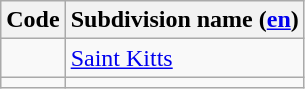<table class="wikitable sortable">
<tr>
<th>Code</th>
<th>Subdivision name (<a href='#'>en</a>)</th>
</tr>
<tr>
<td></td>
<td> <a href='#'>Saint Kitts</a></td>
</tr>
<tr>
<td></td>
<td></td>
</tr>
</table>
